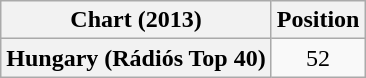<table class="wikitable sortable plainrowheaders" style="text-align:center">
<tr>
<th scope="col">Chart (2013)</th>
<th scope="col">Position</th>
</tr>
<tr>
<th scope="row">Hungary (Rádiós Top 40)</th>
<td style="text-align:center;">52</td>
</tr>
</table>
